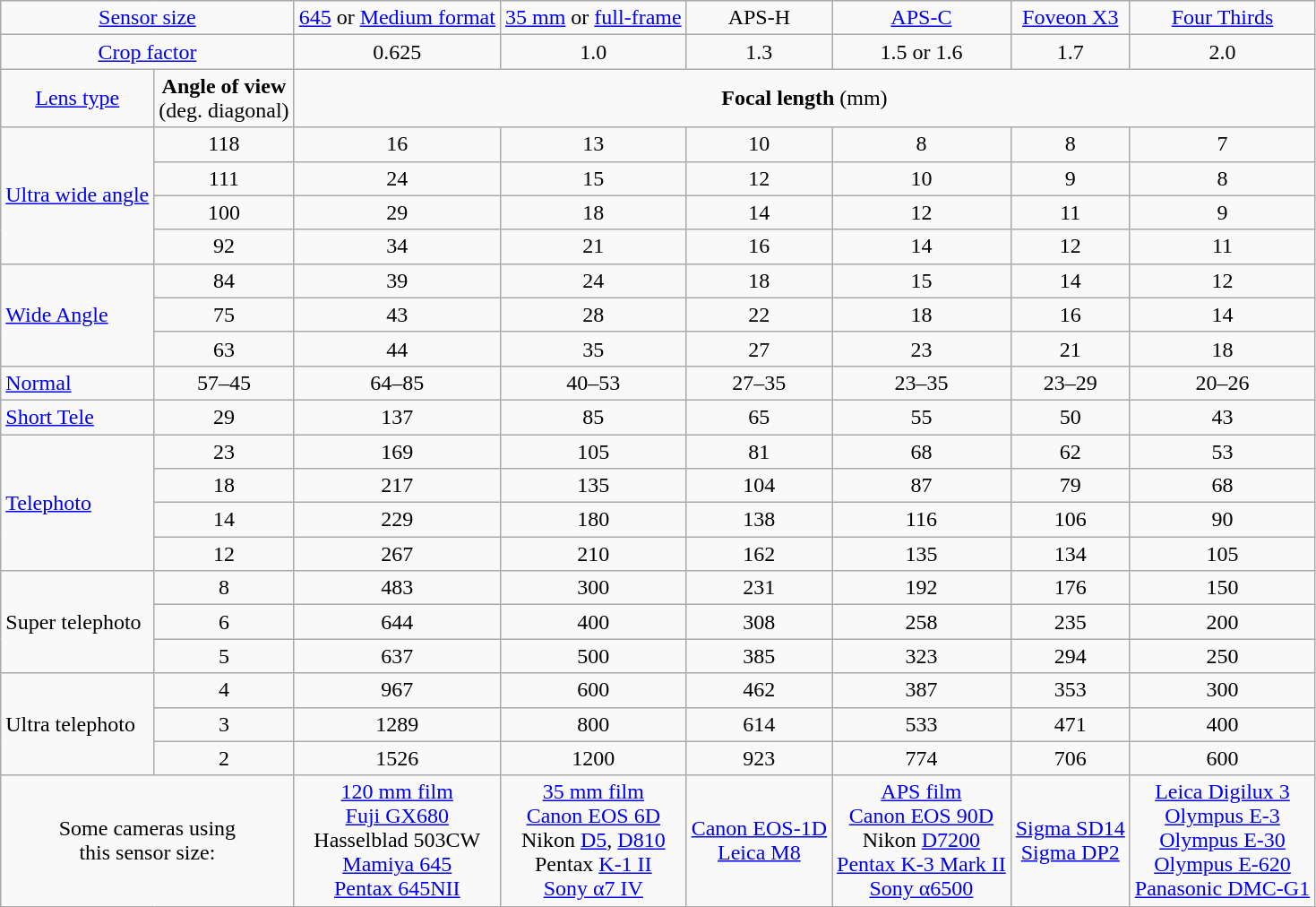<table class="wikitable" style="text-align: center">
<tr>
<td colspan=2><a href='#'>Sensor size</a></td>
<td><a href='#'>645</a> or <a href='#'>Medium format</a></td>
<td><a href='#'>35 mm</a> or <a href='#'>full-frame</a></td>
<td>APS-H</td>
<td><a href='#'>APS-C</a></td>
<td><a href='#'>Foveon X3</a></td>
<td><a href='#'>Four Thirds</a></td>
</tr>
<tr>
<td colspan=2><a href='#'>Crop factor</a></td>
<td>0.625</td>
<td>1.0</td>
<td>1.3</td>
<td>1.5 or 1.6</td>
<td>1.7</td>
<td>2.0</td>
</tr>
<tr>
<td><a href='#'>Lens type</a></td>
<td><strong>Angle of view</strong><br>(deg. diagonal)</td>
<td colspan="6"><strong>Focal length</strong> (mm)</td>
</tr>
<tr>
<td rowspan="4" align="left"><a href='#'>Ultra wide angle</a></td>
<td>118</td>
<td>16</td>
<td>13</td>
<td>10</td>
<td>8</td>
<td>8</td>
<td>7</td>
</tr>
<tr>
<td>111</td>
<td>24</td>
<td>15</td>
<td>12</td>
<td>10</td>
<td>9</td>
<td>8</td>
</tr>
<tr>
<td>100</td>
<td>29</td>
<td>18</td>
<td>14</td>
<td>12</td>
<td>11</td>
<td>9</td>
</tr>
<tr>
<td>92</td>
<td>34</td>
<td>21</td>
<td>16</td>
<td>14</td>
<td>12</td>
<td>11</td>
</tr>
<tr>
<td rowspan="3" align="left"><a href='#'>Wide Angle</a></td>
<td>84</td>
<td>39</td>
<td>24</td>
<td>18</td>
<td>15</td>
<td>14</td>
<td>12</td>
</tr>
<tr>
<td>75</td>
<td>43</td>
<td>28</td>
<td>22</td>
<td>18</td>
<td>16</td>
<td>14</td>
</tr>
<tr>
<td>63</td>
<td>44</td>
<td>35</td>
<td>27</td>
<td>23</td>
<td>21</td>
<td>18</td>
</tr>
<tr>
<td align="left"><a href='#'>Normal</a></td>
<td>57–45</td>
<td>64–85</td>
<td>40–53</td>
<td>27–35</td>
<td>23–35</td>
<td>23–29</td>
<td>20–26</td>
</tr>
<tr>
<td align="left"><a href='#'>Short Tele</a></td>
<td>29</td>
<td>137</td>
<td>85</td>
<td>65</td>
<td>55</td>
<td>50</td>
<td>43</td>
</tr>
<tr>
<td rowspan="4" align="left"><a href='#'>Telephoto</a></td>
<td>23</td>
<td>169</td>
<td>105</td>
<td>81</td>
<td>68</td>
<td>62</td>
<td>53</td>
</tr>
<tr>
<td>18</td>
<td>217</td>
<td>135</td>
<td>104</td>
<td>87</td>
<td>79</td>
<td>68</td>
</tr>
<tr>
<td>14</td>
<td>229</td>
<td>180</td>
<td>138</td>
<td>116</td>
<td>106</td>
<td>90</td>
</tr>
<tr>
<td>12</td>
<td>267</td>
<td>210</td>
<td>162</td>
<td>135</td>
<td>134</td>
<td>105</td>
</tr>
<tr>
<td rowspan="3" align="left">Super telephoto</td>
<td>8</td>
<td>483</td>
<td>300</td>
<td>231</td>
<td>192</td>
<td>176</td>
<td>150</td>
</tr>
<tr>
<td>6</td>
<td>644</td>
<td>400</td>
<td>308</td>
<td>258</td>
<td>235</td>
<td>200</td>
</tr>
<tr>
<td>5</td>
<td>637</td>
<td>500</td>
<td>385</td>
<td>323</td>
<td>294</td>
<td>250</td>
</tr>
<tr>
<td rowspan="3" align="left">Ultra telephoto</td>
<td>4</td>
<td>967</td>
<td>600</td>
<td>462</td>
<td>387</td>
<td>353</td>
<td>300</td>
</tr>
<tr>
<td>3</td>
<td>1289</td>
<td>800</td>
<td>614</td>
<td>533</td>
<td>471</td>
<td>400</td>
</tr>
<tr>
<td>2</td>
<td>1526</td>
<td>1200</td>
<td>923</td>
<td>774</td>
<td>706</td>
<td>600</td>
</tr>
<tr>
<td colspan=2>Some cameras using<br>this sensor size:</td>
<td><a href='#'>120 mm film</a><br><a href='#'>Fuji GX680</a><br>Hasselblad 503CW<br><a href='#'>Mamiya 645</a><br><a href='#'>Pentax 645NII</a></td>
<td><a href='#'>35 mm film</a><br><a href='#'>Canon EOS 6D</a><br>Nikon <a href='#'>D5</a>, <a href='#'>D810</a><br>Pentax <a href='#'>K-1 II</a><br><a href='#'>Sony α7 IV</a></td>
<td><a href='#'>Canon EOS-1D</a><br><a href='#'>Leica M8</a></td>
<td><a href='#'>APS film</a><br><a href='#'>Canon EOS 90D</a><br>Nikon <a href='#'>D7200</a><br><a href='#'>Pentax K-3 Mark II</a><br><a href='#'>Sony α6500</a></td>
<td><a href='#'>Sigma SD14</a><br><a href='#'>Sigma DP2</a></td>
<td><a href='#'>Leica Digilux 3</a><br><a href='#'>Olympus E-3</a><br><a href='#'>Olympus E-30</a><br><a href='#'>Olympus E-620</a><br><a href='#'>Panasonic DMC-G1</a></td>
</tr>
</table>
